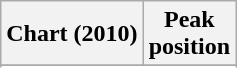<table class="wikitable sortable plainrowheaders">
<tr>
<th>Chart (2010)</th>
<th>Peak<br>position</th>
</tr>
<tr>
</tr>
<tr>
</tr>
</table>
